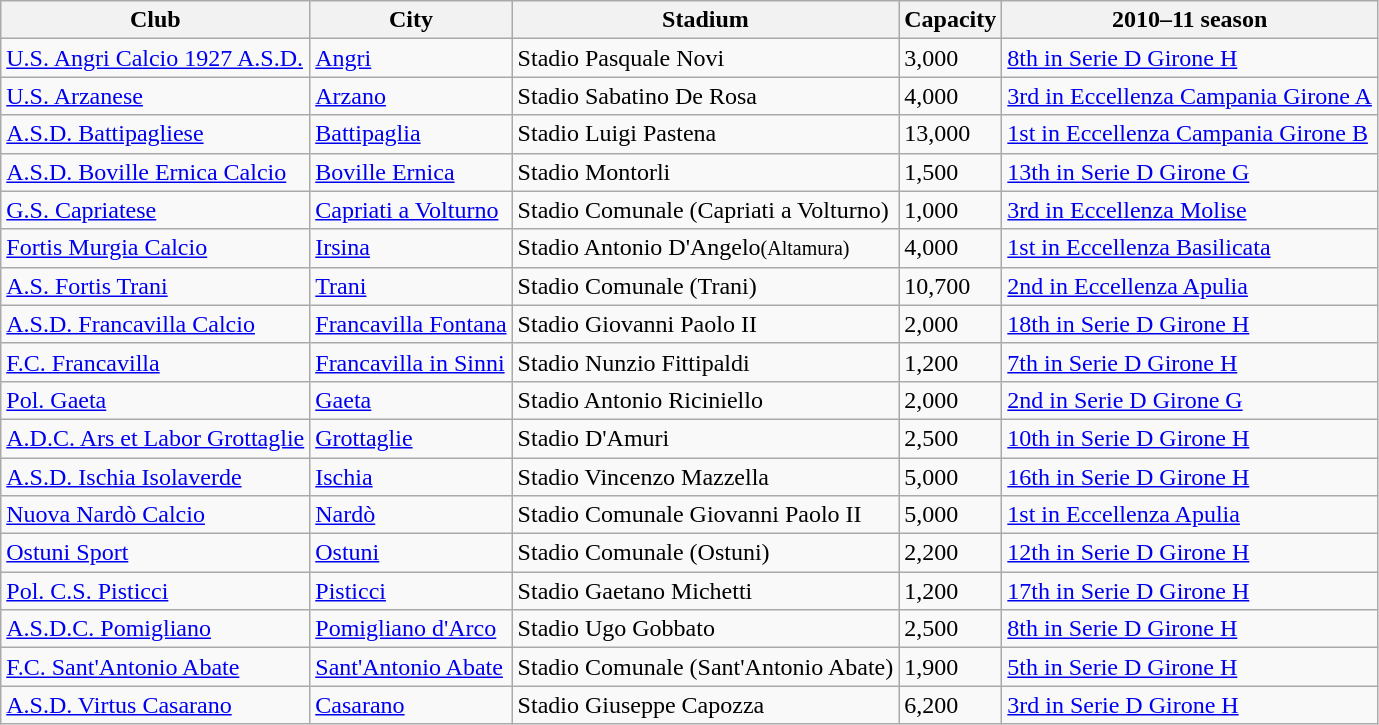<table class="wikitable sortable">
<tr>
<th>Club</th>
<th>City</th>
<th>Stadium</th>
<th>Capacity</th>
<th>2010–11 season</th>
</tr>
<tr>
<td><a href='#'>U.S. Angri Calcio 1927 A.S.D.</a></td>
<td><a href='#'>Angri</a></td>
<td>Stadio Pasquale Novi</td>
<td>3,000</td>
<td><a href='#'>8th in Serie D Girone H</a></td>
</tr>
<tr>
<td><a href='#'>U.S. Arzanese</a></td>
<td><a href='#'>Arzano</a></td>
<td>Stadio Sabatino De Rosa</td>
<td>4,000</td>
<td><a href='#'>3rd in Eccellenza Campania Girone A</a></td>
</tr>
<tr>
<td><a href='#'>A.S.D. Battipagliese</a></td>
<td><a href='#'>Battipaglia</a></td>
<td>Stadio Luigi Pastena</td>
<td>13,000</td>
<td><a href='#'>1st in Eccellenza Campania Girone B</a></td>
</tr>
<tr>
<td><a href='#'>A.S.D. Boville Ernica Calcio</a></td>
<td><a href='#'>Boville Ernica</a></td>
<td>Stadio Montorli</td>
<td>1,500</td>
<td><a href='#'>13th in Serie D Girone G</a></td>
</tr>
<tr>
<td><a href='#'>G.S. Capriatese</a></td>
<td><a href='#'>Capriati a Volturno</a></td>
<td>Stadio Comunale (Capriati a Volturno)</td>
<td>1,000</td>
<td><a href='#'>3rd in Eccellenza Molise</a></td>
</tr>
<tr>
<td><a href='#'>Fortis Murgia Calcio</a></td>
<td><a href='#'>Irsina</a></td>
<td>Stadio Antonio D'Angelo<small>(Altamura)</small></td>
<td>4,000</td>
<td><a href='#'>1st in Eccellenza Basilicata</a></td>
</tr>
<tr>
<td><a href='#'>A.S. Fortis Trani</a></td>
<td><a href='#'>Trani</a></td>
<td>Stadio Comunale (Trani)</td>
<td>10,700</td>
<td><a href='#'>2nd in Eccellenza Apulia</a></td>
</tr>
<tr>
<td><a href='#'>A.S.D. Francavilla Calcio</a></td>
<td><a href='#'>Francavilla Fontana</a></td>
<td>Stadio Giovanni Paolo II</td>
<td>2,000</td>
<td><a href='#'>18th in Serie D Girone H</a></td>
</tr>
<tr>
<td><a href='#'>F.C. Francavilla</a></td>
<td><a href='#'>Francavilla in Sinni</a></td>
<td>Stadio Nunzio Fittipaldi</td>
<td>1,200</td>
<td><a href='#'>7th in Serie D Girone H</a></td>
</tr>
<tr>
<td><a href='#'>Pol. Gaeta</a></td>
<td><a href='#'>Gaeta</a></td>
<td>Stadio Antonio Riciniello</td>
<td>2,000</td>
<td><a href='#'>2nd in Serie D Girone G</a></td>
</tr>
<tr>
<td><a href='#'>A.D.C. Ars et Labor Grottaglie</a></td>
<td><a href='#'>Grottaglie</a></td>
<td>Stadio D'Amuri</td>
<td>2,500</td>
<td><a href='#'>10th in Serie D Girone H</a></td>
</tr>
<tr>
<td><a href='#'>A.S.D. Ischia Isolaverde</a></td>
<td><a href='#'>Ischia</a></td>
<td>Stadio Vincenzo Mazzella</td>
<td>5,000</td>
<td><a href='#'>16th in Serie D Girone H</a></td>
</tr>
<tr>
<td><a href='#'>Nuova Nardò Calcio</a></td>
<td><a href='#'>Nardò</a></td>
<td>Stadio Comunale Giovanni Paolo II</td>
<td>5,000</td>
<td><a href='#'>1st in Eccellenza Apulia</a></td>
</tr>
<tr>
<td><a href='#'>Ostuni Sport</a></td>
<td><a href='#'>Ostuni</a></td>
<td>Stadio Comunale (Ostuni)</td>
<td>2,200</td>
<td><a href='#'>12th in Serie D Girone H</a></td>
</tr>
<tr>
<td><a href='#'>Pol. C.S. Pisticci</a></td>
<td><a href='#'>Pisticci</a></td>
<td>Stadio Gaetano Michetti</td>
<td>1,200</td>
<td><a href='#'>17th in Serie D Girone H</a></td>
</tr>
<tr>
<td><a href='#'>A.S.D.C. Pomigliano</a></td>
<td><a href='#'>Pomigliano d'Arco</a></td>
<td>Stadio Ugo Gobbato</td>
<td>2,500</td>
<td><a href='#'>8th in Serie D Girone H</a></td>
</tr>
<tr>
<td><a href='#'>F.C. Sant'Antonio Abate</a></td>
<td><a href='#'>Sant'Antonio Abate</a></td>
<td>Stadio Comunale (Sant'Antonio Abate)</td>
<td>1,900</td>
<td><a href='#'>5th in Serie D Girone H</a></td>
</tr>
<tr>
<td><a href='#'>A.S.D. Virtus Casarano</a></td>
<td><a href='#'>Casarano</a></td>
<td>Stadio Giuseppe Capozza</td>
<td>6,200</td>
<td><a href='#'>3rd in Serie D Girone H</a></td>
</tr>
</table>
